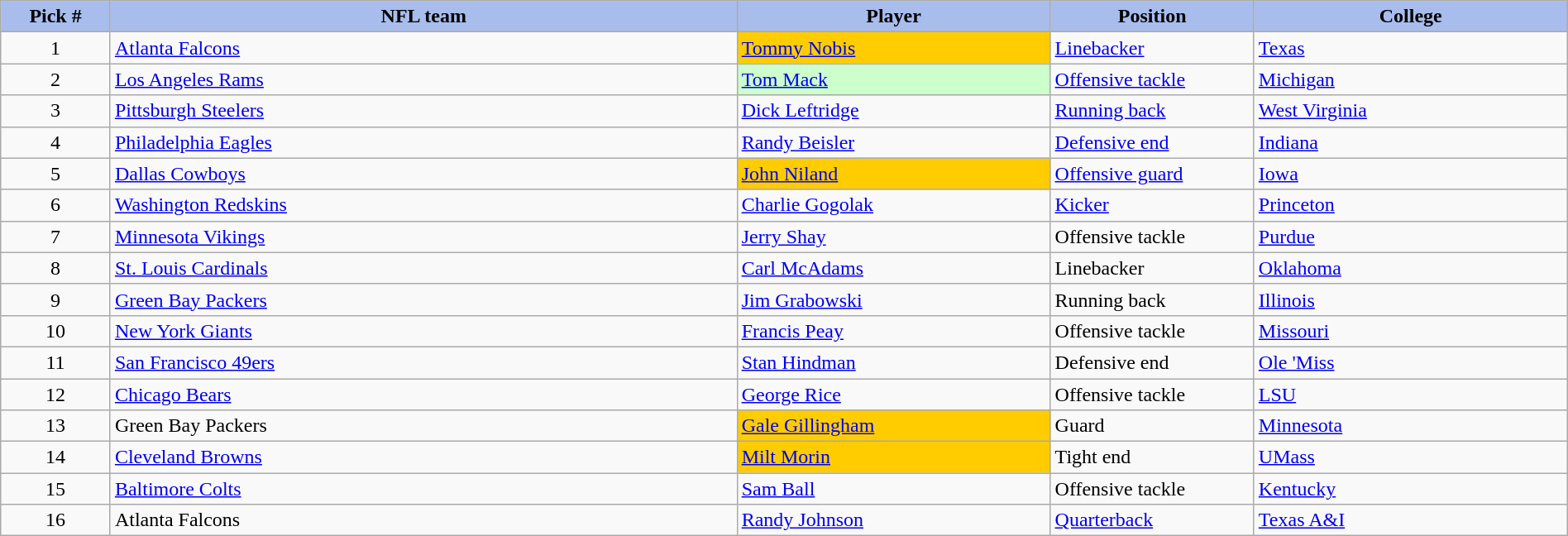<table class="wikitable sortable sortable" style="width: 100%">
<tr>
<th style="background:#A8BDEC;" width=7%>Pick #</th>
<th width=40% style="background:#A8BDEC;">NFL team</th>
<th width=20% style="background:#A8BDEC;">Player</th>
<th width=13% style="background:#A8BDEC;">Position</th>
<th style="background:#A8BDEC;">College</th>
</tr>
<tr>
<td align=center>1</td>
<td><a href='#'>Atlanta Falcons</a></td>
<td bgcolor="#FFCC00"><a href='#'>Tommy Nobis</a></td>
<td><a href='#'>Linebacker</a></td>
<td><a href='#'>Texas</a></td>
</tr>
<tr>
<td align=center>2</td>
<td><a href='#'>Los Angeles Rams</a></td>
<td bgcolor="#CCFFCC"><a href='#'>Tom Mack</a></td>
<td><a href='#'>Offensive tackle</a></td>
<td><a href='#'>Michigan</a></td>
</tr>
<tr>
<td align=center>3</td>
<td><a href='#'>Pittsburgh Steelers</a></td>
<td><a href='#'>Dick Leftridge</a></td>
<td><a href='#'>Running back</a></td>
<td><a href='#'>West Virginia</a></td>
</tr>
<tr>
<td align=center>4</td>
<td><a href='#'>Philadelphia Eagles</a></td>
<td><a href='#'>Randy Beisler</a></td>
<td><a href='#'>Defensive end</a></td>
<td><a href='#'>Indiana</a></td>
</tr>
<tr>
<td align=center>5</td>
<td><a href='#'>Dallas Cowboys</a></td>
<td bgcolor="#FFCC00"><a href='#'>John Niland</a></td>
<td><a href='#'>Offensive guard</a></td>
<td><a href='#'>Iowa</a></td>
</tr>
<tr>
<td align=center>6</td>
<td><a href='#'>Washington Redskins</a></td>
<td><a href='#'>Charlie Gogolak</a></td>
<td><a href='#'>Kicker</a></td>
<td><a href='#'>Princeton</a></td>
</tr>
<tr>
<td align=center>7</td>
<td><a href='#'>Minnesota Vikings</a></td>
<td><a href='#'>Jerry Shay</a></td>
<td>Offensive tackle</td>
<td><a href='#'>Purdue</a></td>
</tr>
<tr>
<td align=center>8</td>
<td><a href='#'>St. Louis Cardinals</a></td>
<td><a href='#'>Carl McAdams</a></td>
<td>Linebacker</td>
<td><a href='#'>Oklahoma</a></td>
</tr>
<tr>
<td align=center>9</td>
<td><a href='#'>Green Bay Packers</a></td>
<td><a href='#'>Jim Grabowski</a></td>
<td>Running back</td>
<td><a href='#'>Illinois</a></td>
</tr>
<tr>
<td align=center>10</td>
<td><a href='#'>New York Giants</a></td>
<td><a href='#'>Francis Peay</a></td>
<td>Offensive tackle</td>
<td><a href='#'>Missouri</a></td>
</tr>
<tr>
<td align=center>11</td>
<td><a href='#'>San Francisco 49ers</a></td>
<td><a href='#'>Stan Hindman</a></td>
<td>Defensive end</td>
<td><a href='#'>Ole 'Miss</a></td>
</tr>
<tr>
<td align=center>12</td>
<td><a href='#'>Chicago Bears</a></td>
<td><a href='#'>George Rice</a></td>
<td>Offensive tackle</td>
<td><a href='#'>LSU</a></td>
</tr>
<tr>
<td align=center>13</td>
<td>Green Bay Packers</td>
<td bgcolor="#FFCC00"><a href='#'>Gale Gillingham</a></td>
<td>Guard</td>
<td><a href='#'>Minnesota</a></td>
</tr>
<tr>
<td align=center>14</td>
<td><a href='#'>Cleveland Browns</a></td>
<td bgcolor="#FFCC00"><a href='#'>Milt Morin</a></td>
<td>Tight end</td>
<td><a href='#'>UMass</a></td>
</tr>
<tr>
<td align=center>15</td>
<td><a href='#'>Baltimore Colts</a></td>
<td><a href='#'>Sam Ball</a></td>
<td>Offensive tackle</td>
<td><a href='#'>Kentucky</a></td>
</tr>
<tr>
<td align=center>16</td>
<td>Atlanta Falcons</td>
<td><a href='#'>Randy Johnson</a></td>
<td><a href='#'>Quarterback</a></td>
<td><a href='#'>Texas A&I</a></td>
</tr>
</table>
